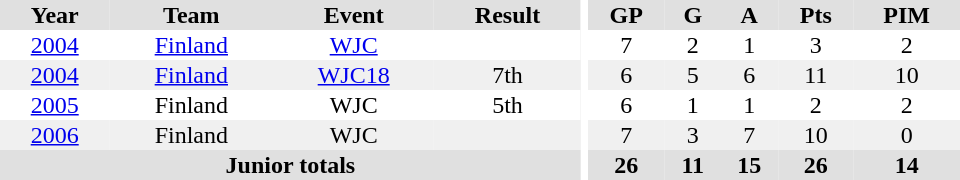<table border="0" cellpadding="1" cellspacing="0" ID="Table3" style="text-align:center; width:40em">
<tr ALIGN="center" bgcolor="#e0e0e0">
<th>Year</th>
<th>Team</th>
<th>Event</th>
<th>Result</th>
<th rowspan="99" bgcolor="#ffffff"></th>
<th>GP</th>
<th>G</th>
<th>A</th>
<th>Pts</th>
<th>PIM</th>
</tr>
<tr>
<td><a href='#'>2004</a></td>
<td><a href='#'>Finland</a></td>
<td><a href='#'>WJC</a></td>
<td></td>
<td>7</td>
<td>2</td>
<td>1</td>
<td>3</td>
<td>2</td>
</tr>
<tr bgcolor="#f0f0f0">
<td><a href='#'>2004</a></td>
<td><a href='#'>Finland</a></td>
<td><a href='#'>WJC18</a></td>
<td>7th</td>
<td>6</td>
<td>5</td>
<td>6</td>
<td>11</td>
<td>10</td>
</tr>
<tr>
<td><a href='#'>2005</a></td>
<td>Finland</td>
<td>WJC</td>
<td>5th</td>
<td>6</td>
<td>1</td>
<td>1</td>
<td>2</td>
<td>2</td>
</tr>
<tr bgcolor="#f0f0f0">
<td><a href='#'>2006</a></td>
<td>Finland</td>
<td>WJC</td>
<td></td>
<td>7</td>
<td>3</td>
<td>7</td>
<td>10</td>
<td>0</td>
</tr>
<tr bgcolor="#e0e0e0">
<th colspan="4">Junior totals</th>
<th>26</th>
<th>11</th>
<th>15</th>
<th>26</th>
<th>14</th>
</tr>
</table>
